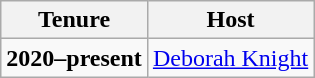<table class="wikitable">
<tr>
<th>Tenure</th>
<th>Host</th>
</tr>
<tr>
<td><strong>2020–present</strong></td>
<td><a href='#'>Deborah Knight</a></td>
</tr>
</table>
